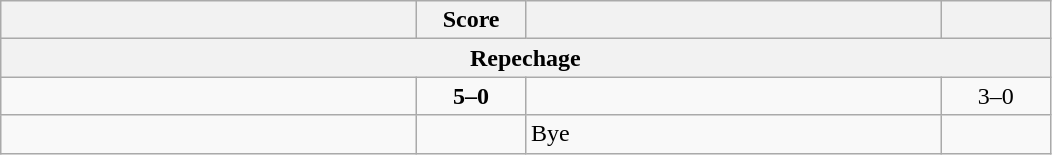<table class="wikitable" style="text-align: left;">
<tr>
<th align="right" width="270"></th>
<th width="65">Score</th>
<th align="left" width="270"></th>
<th width="65"></th>
</tr>
<tr>
<th colspan=4>Repechage</th>
</tr>
<tr>
<td><strong></strong></td>
<td align="center"><strong>5–0</strong></td>
<td></td>
<td align=center>3–0 <strong></strong></td>
</tr>
<tr>
<td><strong></strong></td>
<td></td>
<td>Bye</td>
<td></td>
</tr>
</table>
